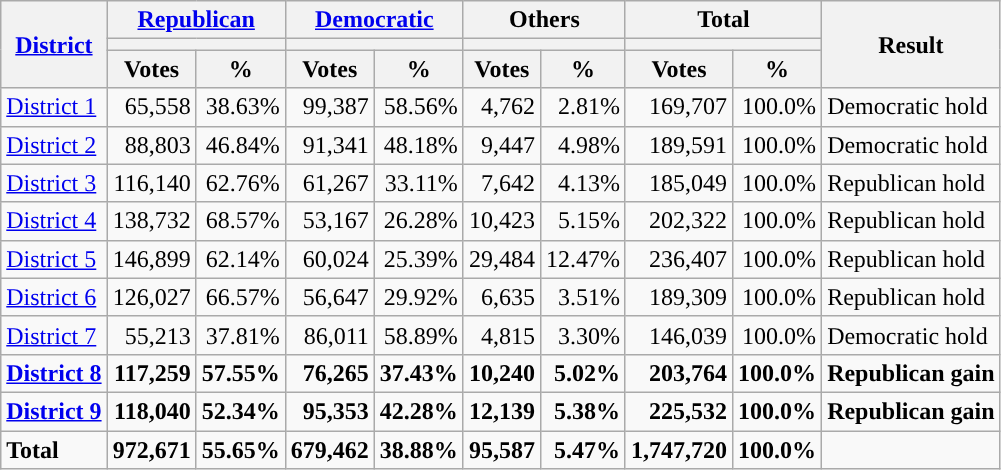<table class="wikitable plainrowheaders sortable" style="font-size:100%; text-align:right;">
<tr>
<th scope=col rowspan=3><a href='#'>District</a></th>
<th scope=col colspan=2><a href='#'>Republican</a></th>
<th scope=col colspan=2><a href='#'>Democratic</a></th>
<th scope=col colspan=2>Others</th>
<th scope=col colspan=2>Total</th>
<th scope=col rowspan=3>Result</th>
</tr>
<tr>
<th scope=col colspan=2 style="background:"></th>
<th scope=col colspan=2 style="background:"></th>
<th scope=col colspan=2></th>
<th scope=col colspan=2></th>
</tr>
<tr>
<th scope=col data-sort-type="number">Votes</th>
<th scope=col data-sort-type="number">%</th>
<th scope=col data-sort-type="number">Votes</th>
<th scope=col data-sort-type="number">%</th>
<th scope=col data-sort-type="number">Votes</th>
<th scope=col data-sort-type="number">%</th>
<th scope=col data-sort-type="number">Votes</th>
<th scope=col data-sort-type="number">%</th>
</tr>
<tr>
<td align=left><a href='#'>District 1</a></td>
<td>65,558</td>
<td>38.63%</td>
<td>99,387</td>
<td>58.56%</td>
<td>4,762</td>
<td>2.81%</td>
<td>169,707</td>
<td>100.0%</td>
<td align=left>Democratic hold</td>
</tr>
<tr>
<td align=left><a href='#'>District 2</a></td>
<td>88,803</td>
<td>46.84%</td>
<td>91,341</td>
<td>48.18%</td>
<td>9,447</td>
<td>4.98%</td>
<td>189,591</td>
<td>100.0%</td>
<td align=left>Democratic hold</td>
</tr>
<tr>
<td align=left><a href='#'>District 3</a></td>
<td>116,140</td>
<td>62.76%</td>
<td>61,267</td>
<td>33.11%</td>
<td>7,642</td>
<td>4.13%</td>
<td>185,049</td>
<td>100.0%</td>
<td align=left>Republican hold</td>
</tr>
<tr>
<td align=left><a href='#'>District 4</a></td>
<td>138,732</td>
<td>68.57%</td>
<td>53,167</td>
<td>26.28%</td>
<td>10,423</td>
<td>5.15%</td>
<td>202,322</td>
<td>100.0%</td>
<td align=left>Republican hold</td>
</tr>
<tr>
<td align=left><a href='#'>District 5</a></td>
<td>146,899</td>
<td>62.14%</td>
<td>60,024</td>
<td>25.39%</td>
<td>29,484</td>
<td>12.47%</td>
<td>236,407</td>
<td>100.0%</td>
<td align=left>Republican hold</td>
</tr>
<tr>
<td align=left><a href='#'>District 6</a></td>
<td>126,027</td>
<td>66.57%</td>
<td>56,647</td>
<td>29.92%</td>
<td>6,635</td>
<td>3.51%</td>
<td>189,309</td>
<td>100.0%</td>
<td align=left>Republican hold</td>
</tr>
<tr>
<td align=left><a href='#'>District 7</a></td>
<td>55,213</td>
<td>37.81%</td>
<td>86,011</td>
<td>58.89%</td>
<td>4,815</td>
<td>3.30%</td>
<td>146,039</td>
<td>100.0%</td>
<td align=left>Democratic hold</td>
</tr>
<tr>
<td align=left><strong><a href='#'>District 8</a></strong></td>
<td><strong>117,259</strong></td>
<td><strong>57.55%</strong></td>
<td><strong>76,265</strong></td>
<td><strong>37.43%</strong></td>
<td><strong>10,240</strong></td>
<td><strong>5.02%</strong></td>
<td><strong>203,764</strong></td>
<td><strong>100.0%</strong></td>
<td align=left><strong>Republican gain</strong></td>
</tr>
<tr>
<td align=left><strong><a href='#'>District 9</a></strong></td>
<td><strong>118,040</strong></td>
<td><strong>52.34%</strong></td>
<td><strong>95,353</strong></td>
<td><strong>42.28%</strong></td>
<td><strong>12,139</strong></td>
<td><strong>5.38%</strong></td>
<td><strong>225,532</strong></td>
<td><strong>100.0%</strong></td>
<td align=left><strong>Republican gain</strong></td>
</tr>
<tr class="sortbottom" style="font-weight:bold">
<td align=left>Total</td>
<td>972,671</td>
<td>55.65%</td>
<td>679,462</td>
<td>38.88%</td>
<td>95,587</td>
<td>5.47%</td>
<td>1,747,720</td>
<td>100.0%</td>
<td></td>
</tr>
</table>
